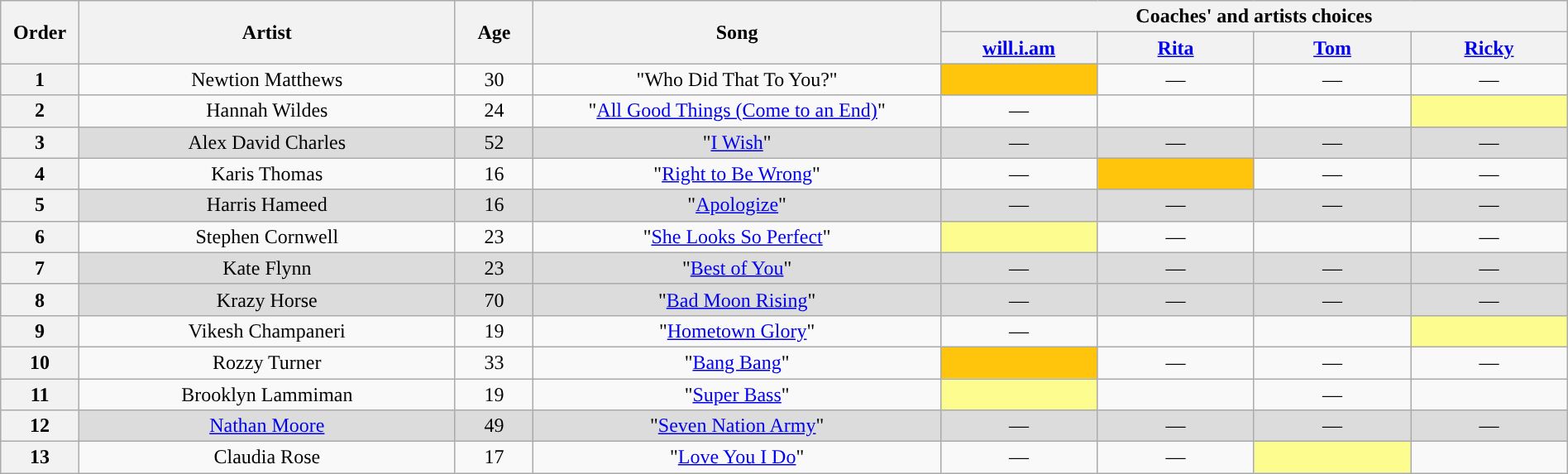<table class="wikitable" style="text-align:center; width:100%;">
<tr>
<th scope="col" rowspan="2" style="width:05%;">Order</th>
<th scope="col" rowspan="2" style="width:24%;">Artist</th>
<th scope="col" rowspan="2" style="width:05%;">Age</th>
<th scope="col" rowspan="2" style="width:26%;">Song</th>
<th colspan="4" style="width:40%;">Coaches' and artists choices</th>
</tr>
<tr>
<th style="width:10%;"><a href='#'>will.i.am</a></th>
<th style="width:10%;"><a href='#'>Rita</a></th>
<th style="width:10%;"><a href='#'>Tom</a></th>
<th style="width:10%;"><a href='#'>Ricky</a></th>
</tr>
<tr>
<th scope="col">1</th>
<td>Newtion Matthews</td>
<td>30</td>
<td>"Who Did That To You?"</td>
<td style="background:#FFC40C;text-align:center;"><strong></strong></td>
<td>—</td>
<td>—</td>
<td>—</td>
</tr>
<tr>
<th scope="col">2</th>
<td>Hannah Wildes</td>
<td>24</td>
<td>"<a href='#'>All Good Things (Come to an End)</a>"</td>
<td>—</td>
<td><strong></strong></td>
<td><strong></strong></td>
<td style="background:#fdfc8f;text-align:center;"><strong></strong></td>
</tr>
<tr style="background:#DCDCDC">
<th scope="col">3</th>
<td style="background:#DCDCDC; text-align:center;">Alex David Charles</td>
<td style="background:#DCDCDC; text-align:center;">52</td>
<td style="background:#DCDCDC; text-align:center;">"<a href='#'>I Wish</a>"</td>
<td>—</td>
<td>—</td>
<td>—</td>
<td>—</td>
</tr>
<tr>
<th scope="col">4</th>
<td>Karis Thomas</td>
<td>16</td>
<td>"<a href='#'>Right to Be Wrong</a>"</td>
<td>—</td>
<td style="background:#FFC40C;text-align:center;"><strong></strong></td>
<td>—</td>
<td>—</td>
</tr>
<tr style="background:#DCDCDC">
<th scope="col">5</th>
<td style="background:#DCDCDC; text-align:center;">Harris Hameed</td>
<td style="background:#DCDCDC; text-align:center;">16</td>
<td style="background:#DCDCDC; text-align:center;">"<a href='#'>Apologize</a>"</td>
<td>—</td>
<td>—</td>
<td>—</td>
<td>—</td>
</tr>
<tr>
<th scope="col">6</th>
<td>Stephen Cornwell</td>
<td>23</td>
<td>"<a href='#'>She Looks So Perfect</a>"</td>
<td style="background:#fdfc8f;text-align:center;"><strong></strong></td>
<td>—</td>
<td><strong></strong></td>
<td>—</td>
</tr>
<tr style="background:#DCDCDC">
<th scope="col">7</th>
<td style="background:#DCDCDC; text-align:center;">Kate Flynn</td>
<td style="background:#DCDCDC; text-align:center;">23</td>
<td style="background:#DCDCDC; text-align:center;">"<a href='#'>Best of You</a>"</td>
<td>—</td>
<td>—</td>
<td>—</td>
<td>—</td>
</tr>
<tr style="background:#DCDCDC">
<th scope="col">8</th>
<td style="background:#DCDCDC; text-align:center;">Krazy Horse</td>
<td style="background:#DCDCDC; text-align:center;">70</td>
<td style="background:#DCDCDC; text-align:center;">"<a href='#'>Bad Moon Rising</a>"</td>
<td>—</td>
<td>—</td>
<td>—</td>
<td>—</td>
</tr>
<tr>
<th scope="col">9</th>
<td>Vikesh Champaneri</td>
<td>19</td>
<td>"<a href='#'>Hometown Glory</a>"</td>
<td>—</td>
<td><strong></strong></td>
<td><strong></strong></td>
<td style="background:#fdfc8f;text-align:center;"><strong></strong></td>
</tr>
<tr>
<th scope="col">10</th>
<td>Rozzy Turner</td>
<td>33</td>
<td>"<a href='#'>Bang Bang</a>"</td>
<td style="background:#FFC40C;text-align:center;"><strong></strong></td>
<td>—</td>
<td>—</td>
<td>—</td>
</tr>
<tr>
<th scope="col">11</th>
<td>Brooklyn Lammiman</td>
<td>19</td>
<td>"<a href='#'>Super Bass</a>"</td>
<td style="background:#fdfc8f;text-align:center;"><strong></strong></td>
<td><strong></strong></td>
<td>—</td>
<td><strong></strong></td>
</tr>
<tr style="background:#DCDCDC">
<th scope="col">12</th>
<td style="background:#DCDCDC; text-align:center;"><a href='#'>Nathan Moore</a></td>
<td style="background:#DCDCDC; text-align:center;">49</td>
<td style="background:#DCDCDC; text-align:center;">"<a href='#'>Seven Nation Army</a>"</td>
<td>—</td>
<td>—</td>
<td>—</td>
<td>—</td>
</tr>
<tr>
<th scope="col">13</th>
<td>Claudia Rose</td>
<td>17</td>
<td>"<a href='#'>Love You I Do</a>"</td>
<td>—</td>
<td>—</td>
<td style="background:#fdfc8f;text-align:center;"><strong></strong></td>
<td><strong></strong></td>
</tr>
</table>
